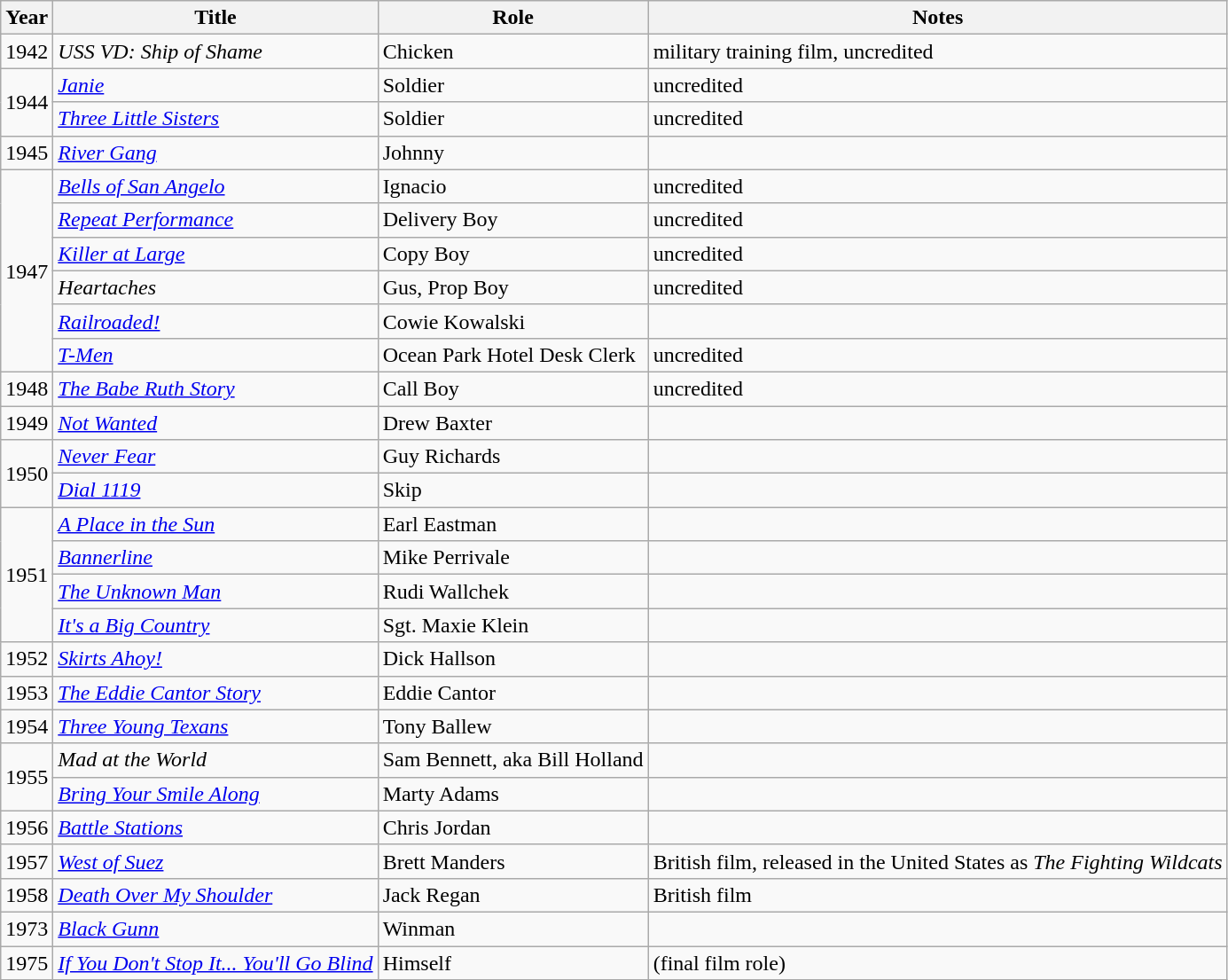<table class="wikitable">
<tr>
<th>Year</th>
<th>Title</th>
<th>Role</th>
<th>Notes</th>
</tr>
<tr>
<td>1942</td>
<td><em>USS VD: Ship of Shame</em></td>
<td>Chicken</td>
<td>military training film, uncredited</td>
</tr>
<tr>
<td rowspan=2>1944</td>
<td><em><a href='#'>Janie</a></em></td>
<td>Soldier</td>
<td>uncredited</td>
</tr>
<tr>
<td><em><a href='#'>Three Little Sisters</a></em></td>
<td>Soldier</td>
<td>uncredited</td>
</tr>
<tr>
<td>1945</td>
<td><em><a href='#'>River Gang</a></em></td>
<td>Johnny</td>
<td></td>
</tr>
<tr>
<td rowspan=6>1947</td>
<td><em><a href='#'>Bells of San Angelo</a></em></td>
<td>Ignacio</td>
<td>uncredited</td>
</tr>
<tr>
<td><em><a href='#'>Repeat Performance</a></em></td>
<td>Delivery Boy</td>
<td>uncredited</td>
</tr>
<tr>
<td><em><a href='#'>Killer at Large</a></em></td>
<td>Copy Boy</td>
<td>uncredited</td>
</tr>
<tr>
<td><em>Heartaches</em></td>
<td>Gus, Prop Boy</td>
<td>uncredited</td>
</tr>
<tr>
<td><em><a href='#'>Railroaded!</a></em></td>
<td>Cowie Kowalski</td>
<td></td>
</tr>
<tr>
<td><em><a href='#'>T-Men</a></em></td>
<td>Ocean Park Hotel Desk Clerk</td>
<td>uncredited</td>
</tr>
<tr>
<td>1948</td>
<td><em><a href='#'>The Babe Ruth Story</a></em></td>
<td>Call Boy</td>
<td>uncredited</td>
</tr>
<tr>
<td>1949</td>
<td><em><a href='#'>Not Wanted</a></em></td>
<td>Drew Baxter</td>
<td></td>
</tr>
<tr>
<td rowspan=2>1950</td>
<td><em><a href='#'>Never Fear</a></em></td>
<td>Guy Richards</td>
<td></td>
</tr>
<tr>
<td><em><a href='#'>Dial 1119</a></em></td>
<td>Skip</td>
<td></td>
</tr>
<tr>
<td rowspan=4>1951</td>
<td><em><a href='#'>A Place in the Sun</a></em></td>
<td>Earl Eastman</td>
<td></td>
</tr>
<tr>
<td><em><a href='#'>Bannerline</a></em></td>
<td>Mike Perrivale</td>
<td></td>
</tr>
<tr>
<td><em><a href='#'>The Unknown Man</a></em></td>
<td>Rudi Wallchek</td>
<td></td>
</tr>
<tr>
<td><em><a href='#'>It's a Big Country</a></em></td>
<td>Sgt. Maxie Klein</td>
<td></td>
</tr>
<tr>
<td>1952</td>
<td><em><a href='#'>Skirts Ahoy!</a></em></td>
<td>Dick Hallson</td>
<td></td>
</tr>
<tr>
<td>1953</td>
<td><em><a href='#'>The Eddie Cantor Story</a></em></td>
<td>Eddie Cantor</td>
<td></td>
</tr>
<tr>
<td>1954</td>
<td><em><a href='#'>Three Young Texans</a></em></td>
<td>Tony Ballew</td>
<td></td>
</tr>
<tr>
<td rowspan=2>1955</td>
<td><em>Mad at the World</em></td>
<td>Sam Bennett, aka Bill Holland</td>
<td></td>
</tr>
<tr>
<td><em><a href='#'>Bring Your Smile Along</a></em></td>
<td>Marty Adams</td>
<td></td>
</tr>
<tr>
<td>1956</td>
<td><em><a href='#'>Battle Stations</a></em></td>
<td>Chris Jordan</td>
<td></td>
</tr>
<tr>
<td>1957</td>
<td><em><a href='#'>West of Suez</a></em></td>
<td>Brett Manders</td>
<td>British film, released in the United States as <em>The Fighting Wildcats</em></td>
</tr>
<tr>
<td>1958</td>
<td><em><a href='#'>Death Over My Shoulder</a></em></td>
<td>Jack Regan</td>
<td>British film</td>
</tr>
<tr>
<td>1973</td>
<td><em><a href='#'>Black Gunn</a></em></td>
<td>Winman</td>
<td></td>
</tr>
<tr>
<td>1975</td>
<td><em><a href='#'>If You Don't Stop It... You'll Go Blind</a></em></td>
<td>Himself</td>
<td>(final film role)</td>
</tr>
</table>
